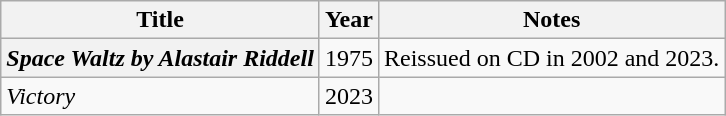<table class="wikitable plainrowheaders unsortable">
<tr>
<th scope="col">Title</th>
<th scope="col">Year</th>
<th scope="col" class="unsortable">Notes</th>
</tr>
<tr>
<th scope="row"><em>Space Waltz by Alastair Riddell</em></th>
<td>1975</td>
<td>Reissued on CD in 2002 and 2023.</td>
</tr>
<tr>
<td align="left"><em>Victory</em></td>
<td>2023</td>
<td></td>
</tr>
</table>
